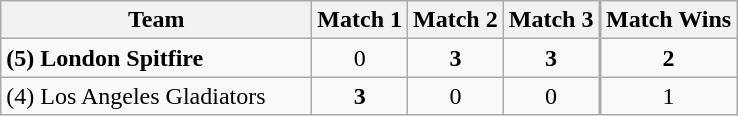<table class="wikitable" style="text-align:center">
<tr>
<th style="width:200px">Team</th>
<th>Match 1</th>
<th>Match 2</th>
<th style="border-right:2px solid#AAA">Match 3</th>
<th>Match Wins</th>
</tr>
<tr>
<td style="text-align:left"><strong>(5) London Spitfire</strong></td>
<td>0</td>
<td><strong>3</strong></td>
<td style="border-right:2px solid#AAA"><strong>3</strong></td>
<td><strong>2</strong></td>
</tr>
<tr>
<td style="text-align:left">(4) Los Angeles Gladiators</td>
<td><strong>3</strong></td>
<td>0</td>
<td style="border-right:2px solid#AAA">0</td>
<td>1</td>
</tr>
</table>
